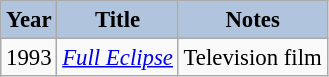<table class="wikitable" style="font-size:95%;">
<tr>
<th style="background:#B0C4DE;">Year</th>
<th style="background:#B0C4DE;">Title</th>
<th style="background:#B0C4DE;">Notes</th>
</tr>
<tr>
<td>1993</td>
<td><em><a href='#'>Full Eclipse</a></em></td>
<td>Television film</td>
</tr>
</table>
